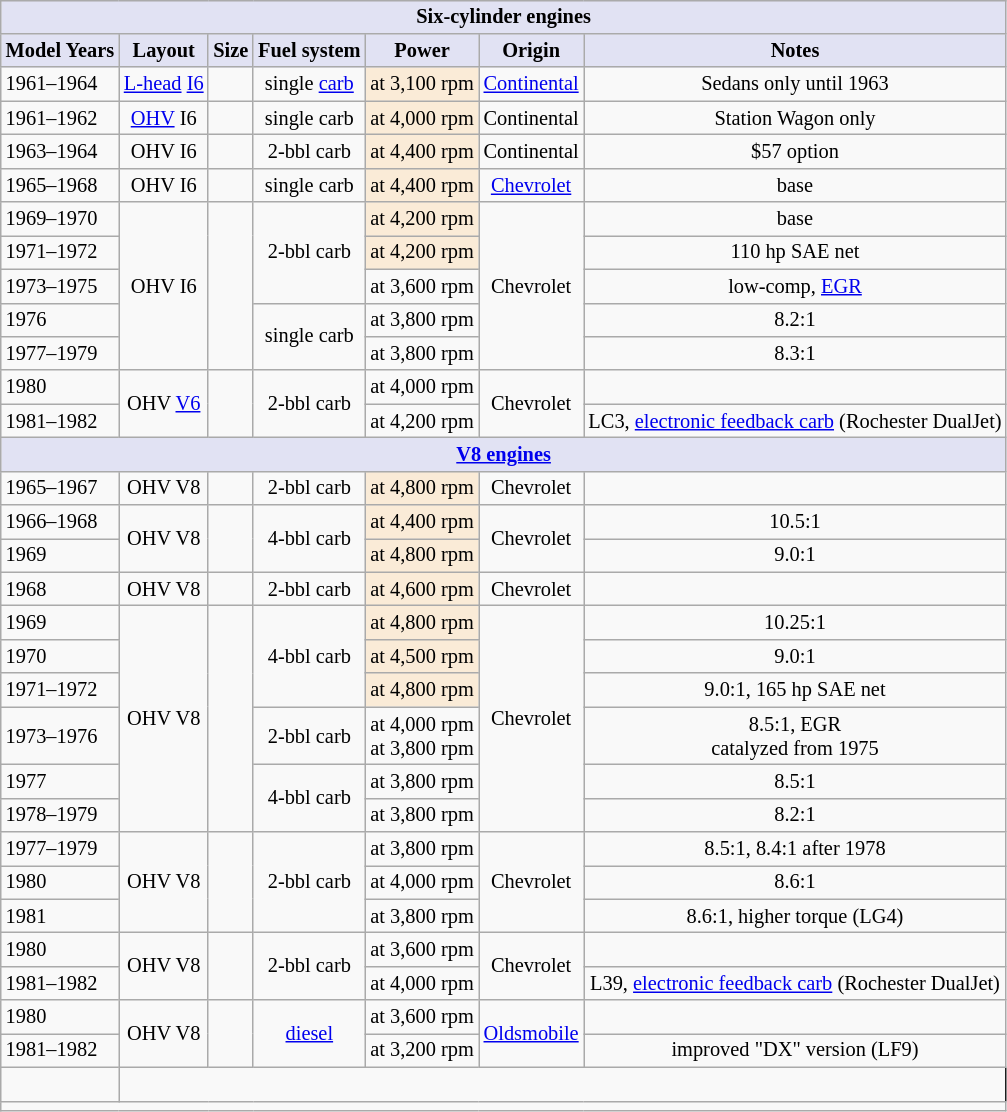<table class="wikitable collapsible" rules="all" style="float: left; border:solid 1px #1C1C1C; font-size:85%; empty-cells:show;">
<tr>
<th colspan="7" style="background-color:#e1e2f3">Six-cylinder engines</th>
</tr>
<tr>
<th style="background-color:#e1e2f3">Model Years</th>
<th style="background-color:#e1e2f3">Layout</th>
<th style="background-color:#e1e2f3">Size</th>
<th style="background-color:#e1e2f3">Fuel system</th>
<th style="background-color:#e1e2f3">Power</th>
<th style="background-color:#e1e2f3">Origin</th>
<th style="background-color:#e1e2f3">Notes</th>
</tr>
<tr>
<td>1961–1964</td>
<td align="center"><a href='#'>L-head</a> <a href='#'>I6</a></td>
<td align="center"></td>
<td align="center">single <a href='#'>carb</a></td>
<td style="background-color:#faebd7" align="center"> at 3,100 rpm</td>
<td align="center"><a href='#'>Continental</a></td>
<td align="center">Sedans only until 1963</td>
</tr>
<tr>
<td>1961–1962</td>
<td align="center"><a href='#'>OHV</a> I6</td>
<td align="center"></td>
<td align="center">single carb</td>
<td style="background-color:#faebd7" align="center"> at 4,000 rpm</td>
<td align="center">Continental</td>
<td align="center">Station Wagon only</td>
</tr>
<tr>
<td>1963–1964</td>
<td align="center">OHV I6</td>
<td align="center"></td>
<td align="center">2-bbl carb</td>
<td style="background-color:#faebd7" align="center"> at 4,400 rpm</td>
<td align="center">Continental</td>
<td align="center">$57 option</td>
</tr>
<tr>
<td>1965–1968</td>
<td align="center">OHV I6</td>
<td align="center"><a href='#'></a></td>
<td align="center">single carb</td>
<td style="background-color:#faebd7" align="center"> at 4,400 rpm</td>
<td align="center"><a href='#'>Chevrolet</a></td>
<td align="center">base</td>
</tr>
<tr>
<td>1969–1970</td>
<td rowspan="5" align="center">OHV I6</td>
<td rowspan="5" align="center"><a href='#'></a></td>
<td rowspan="3" align="center">2-bbl carb</td>
<td style="background-color:#faebd7" align="center"> at 4,200 rpm</td>
<td rowspan="5" align="center">Chevrolet</td>
<td align="center">base</td>
</tr>
<tr>
<td>1971–1972</td>
<td style="background-color:#faebd7" align="center"> at 4,200 rpm</td>
<td align="center">110 hp SAE net</td>
</tr>
<tr>
<td>1973–1975</td>
<td align="center"> at 3,600 rpm</td>
<td align="center">low-comp, <a href='#'>EGR</a></td>
</tr>
<tr>
<td>1976</td>
<td rowspan="2" align="center">single carb</td>
<td align="center"> at 3,800 rpm</td>
<td align="center">8.2:1</td>
</tr>
<tr>
<td>1977–1979</td>
<td align="center"> at 3,800 rpm</td>
<td align="center">8.3:1</td>
</tr>
<tr>
<td>1980</td>
<td rowspan="2" align="center">OHV <a href='#'>V6</a></td>
<td rowspan="2" align="center"><a href='#'></a></td>
<td rowspan="2" align="center">2-bbl carb</td>
<td align="center"> at 4,000 rpm</td>
<td rowspan="2" align="center">Chevrolet</td>
<td align="center"></td>
</tr>
<tr>
<td>1981–1982</td>
<td align="center"> at 4,200 rpm</td>
<td align="center">LC3, <a href='#'>electronic feedback carb</a> (Rochester DualJet)</td>
</tr>
<tr>
<th colspan="7" style="background-color:#e1e2f3"><a href='#'>V8 engines</a></th>
</tr>
<tr>
<td>1965–1967</td>
<td align="center">OHV V8</td>
<td align="center"><a href='#'></a></td>
<td align="center">2-bbl carb</td>
<td style="background-color:#faebd7" align="center"> at 4,800 rpm</td>
<td align="center">Chevrolet</td>
<td align="center"></td>
</tr>
<tr>
<td>1966–1968</td>
<td rowspan="2" align="center">OHV V8</td>
<td rowspan="2" align="center"><a href='#'></a></td>
<td rowspan="2" align="center">4-bbl carb</td>
<td style="background-color:#faebd7" align="center"> at 4,400 rpm</td>
<td rowspan="2" align="center">Chevrolet</td>
<td align="center">10.5:1</td>
</tr>
<tr>
<td>1969</td>
<td style="background-color:#faebd7" align="center"> at 4,800 rpm</td>
<td align="center">9.0:1</td>
</tr>
<tr>
<td>1968</td>
<td align="center">OHV V8</td>
<td align="center"><a href='#'></a></td>
<td align="center">2-bbl carb</td>
<td style="background-color:#faebd7" align="center"> at 4,600 rpm</td>
<td align="center">Chevrolet</td>
<td align="center"></td>
</tr>
<tr>
<td>1969</td>
<td rowspan="6" align="center">OHV V8</td>
<td rowspan="6" align="center"><a href='#'></a></td>
<td rowspan="3" align="center">4-bbl carb</td>
<td style="background-color:#faebd7" align="center"> at 4,800 rpm</td>
<td rowspan="6" align="center">Chevrolet</td>
<td align="center">10.25:1</td>
</tr>
<tr>
<td>1970</td>
<td style="background-color:#faebd7" align="center"> at 4,500 rpm</td>
<td align="center">9.0:1</td>
</tr>
<tr>
<td>1971–1972</td>
<td style="background-color:#faebd7" align="center"> at 4,800 rpm</td>
<td align="center">9.0:1, 165 hp SAE net</td>
</tr>
<tr>
<td>1973–1976</td>
<td align="center">2-bbl carb</td>
<td align="center"> at 4,000 rpm<br> at 3,800 rpm</td>
<td align="center">8.5:1, EGR<br>catalyzed from 1975</td>
</tr>
<tr>
<td>1977</td>
<td rowspan="2" align="center">4-bbl carb</td>
<td align="center"> at 3,800 rpm</td>
<td align="center">8.5:1</td>
</tr>
<tr>
<td>1978–1979</td>
<td align="center"> at 3,800 rpm</td>
<td align="center">8.2:1</td>
</tr>
<tr>
<td>1977–1979</td>
<td rowspan="3" align="center">OHV V8</td>
<td rowspan="3" align="center"><a href='#'></a></td>
<td rowspan="3" align="center">2-bbl carb</td>
<td align="center"> at 3,800 rpm</td>
<td rowspan="3" align="center">Chevrolet</td>
<td align="center">8.5:1, 8.4:1 after 1978</td>
</tr>
<tr>
<td>1980</td>
<td align="center"> at 4,000 rpm</td>
<td align="center">8.6:1</td>
</tr>
<tr>
<td>1981</td>
<td align="center"> at 3,800 rpm</td>
<td align="center">8.6:1, higher torque (LG4)</td>
</tr>
<tr>
<td>1980</td>
<td rowspan="2" align="center">OHV V8</td>
<td rowspan="2" align="center"><a href='#'></a></td>
<td rowspan="2" align="center">2-bbl carb</td>
<td align="center"> at 3,600 rpm</td>
<td rowspan="2" align="center">Chevrolet</td>
<td align="center"></td>
</tr>
<tr>
<td>1981–1982</td>
<td align="center"> at 4,000 rpm</td>
<td align="center">L39, <a href='#'>electronic feedback carb</a> (Rochester DualJet)</td>
</tr>
<tr>
<td>1980</td>
<td rowspan="2" align="center">OHV V8</td>
<td rowspan="2" align="center"><a href='#'></a></td>
<td rowspan="2" align="center"><a href='#'>diesel</a></td>
<td align="center"> at 3,600 rpm</td>
<td rowspan="2" align="center"><a href='#'>Oldsmobile</a></td>
<td align="center"></td>
</tr>
<tr>
<td>1981–1982</td>
<td align="center"> at 3,200 rpm</td>
<td align="center">improved "DX" version (LF9)</td>
</tr>
<tr>
<td><br></td>
</tr>
<tr>
<td colspan="7"></td>
</tr>
</table>
